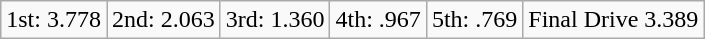<table class="wikitable">
<tr>
<td>1st: 3.778</td>
<td>2nd: 2.063</td>
<td>3rd: 1.360</td>
<td>4th: .967</td>
<td>5th:  .769</td>
<td>Final Drive 3.389</td>
</tr>
</table>
